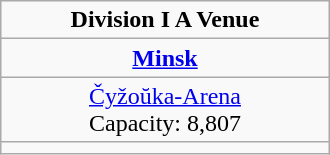<table class="wikitable floatright" style="text-align:center;" width=220px>
<tr>
<td><strong>Division I A Venue</strong></td>
</tr>
<tr>
<td width=220px><strong><a href='#'>Minsk</a></strong></td>
</tr>
<tr>
<td><a href='#'>Čyžoŭka-Arena</a><br>Capacity: 8,807</td>
</tr>
<tr>
<td></td>
</tr>
</table>
